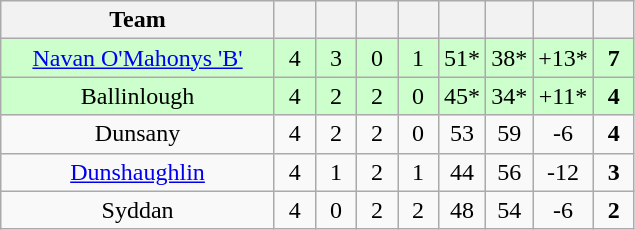<table class="wikitable" style="text-align:center">
<tr>
<th width="175">Team</th>
<th width="20"></th>
<th width="20"></th>
<th width="20"></th>
<th width="20"></th>
<th width="20"></th>
<th width="20"></th>
<th width="20"></th>
<th width="20"></th>
</tr>
<tr style="background:#cfc;">
<td><a href='#'>Navan O'Mahonys 'B'</a></td>
<td>4</td>
<td>3</td>
<td>0</td>
<td>1</td>
<td>51*</td>
<td>38*</td>
<td>+13*</td>
<td><strong>7</strong></td>
</tr>
<tr style="background:#cfc;">
<td>Ballinlough</td>
<td>4</td>
<td>2</td>
<td>2</td>
<td>0</td>
<td>45*</td>
<td>34*</td>
<td>+11*</td>
<td><strong>4</strong></td>
</tr>
<tr>
<td>Dunsany</td>
<td>4</td>
<td>2</td>
<td>2</td>
<td>0</td>
<td>53</td>
<td>59</td>
<td>-6</td>
<td><strong>4</strong></td>
</tr>
<tr>
<td><a href='#'>Dunshaughlin</a></td>
<td>4</td>
<td>1</td>
<td>2</td>
<td>1</td>
<td>44</td>
<td>56</td>
<td>-12</td>
<td><strong>3</strong></td>
</tr>
<tr>
<td>Syddan</td>
<td>4</td>
<td>0</td>
<td>2</td>
<td>2</td>
<td>48</td>
<td>54</td>
<td>-6</td>
<td><strong>2</strong></td>
</tr>
</table>
